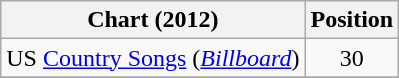<table class="wikitable sortable">
<tr>
<th scope="col">Chart (2012)</th>
<th scope="col">Position</th>
</tr>
<tr>
<td>US <a href='#'>Country Songs</a> (<em><a href='#'>Billboard</a></em>)</td>
<td align="center">30</td>
</tr>
<tr>
</tr>
</table>
